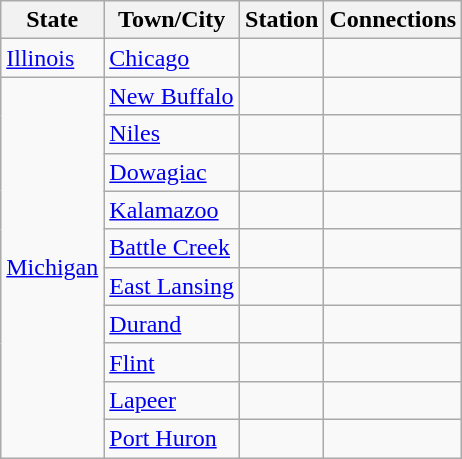<table class="wikitable">
<tr>
<th>State</th>
<th>Town/City</th>
<th>Station</th>
<th>Connections</th>
</tr>
<tr>
<td><a href='#'>Illinois</a></td>
<td><a href='#'>Chicago</a></td>
<td></td>
<td></td>
</tr>
<tr>
<td rowspan=10><a href='#'>Michigan</a></td>
<td><a href='#'>New Buffalo</a></td>
<td></td>
<td></td>
</tr>
<tr>
<td><a href='#'>Niles</a></td>
<td></td>
<td></td>
</tr>
<tr>
<td><a href='#'>Dowagiac</a></td>
<td></td>
<td></td>
</tr>
<tr>
<td><a href='#'>Kalamazoo</a></td>
<td></td>
<td></td>
</tr>
<tr>
<td><a href='#'>Battle Creek</a></td>
<td></td>
<td></td>
</tr>
<tr>
<td><a href='#'>East Lansing</a></td>
<td></td>
<td></td>
</tr>
<tr>
<td><a href='#'>Durand</a></td>
<td></td>
<td></td>
</tr>
<tr>
<td><a href='#'>Flint</a></td>
<td></td>
<td></td>
</tr>
<tr>
<td><a href='#'>Lapeer</a></td>
<td></td>
<td></td>
</tr>
<tr>
<td><a href='#'>Port Huron</a></td>
<td></td>
<td></td>
</tr>
</table>
